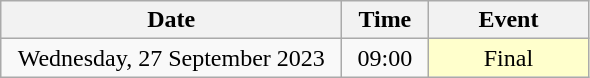<table class = "wikitable" style="text-align:center;">
<tr>
<th width=220>Date</th>
<th width=50>Time</th>
<th width=100>Event</th>
</tr>
<tr>
<td>Wednesday, 27 September 2023</td>
<td>09:00</td>
<td bgcolor=ffffcc>Final</td>
</tr>
</table>
